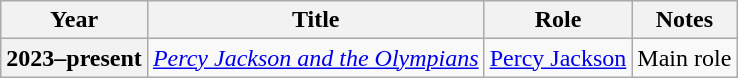<table class="wikitable plainrowheaders">
<tr>
<th scope="col">Year</th>
<th scope="col">Title</th>
<th scope="col">Role</th>
<th scope="col">Notes</th>
</tr>
<tr>
<th scope="row">2023–present</th>
<td><em><a href='#'>Percy Jackson and the Olympians</a></em></td>
<td><a href='#'>Percy Jackson</a></td>
<td>Main role</td>
</tr>
</table>
